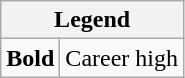<table class="wikitable mw-collapsible mw-collapsed">
<tr>
<th colspan="2">Legend</th>
</tr>
<tr>
<td><strong>Bold</strong></td>
<td>Career high</td>
</tr>
</table>
